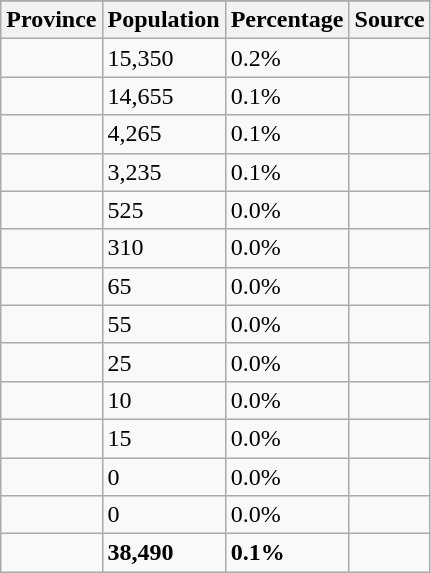<table class="wikitable sortable">
<tr>
</tr>
<tr>
<th>Province</th>
<th>Population</th>
<th>Percentage</th>
<th>Source</th>
</tr>
<tr>
<td></td>
<td>15,350</td>
<td>0.2%</td>
<td></td>
</tr>
<tr>
<td></td>
<td>14,655</td>
<td>0.1%</td>
<td></td>
</tr>
<tr>
<td></td>
<td>4,265</td>
<td>0.1%</td>
<td></td>
</tr>
<tr>
<td></td>
<td>3,235</td>
<td>0.1%</td>
<td></td>
</tr>
<tr>
<td></td>
<td>525</td>
<td>0.0%</td>
<td></td>
</tr>
<tr>
<td></td>
<td>310</td>
<td>0.0%</td>
<td></td>
</tr>
<tr>
<td></td>
<td>65</td>
<td>0.0%</td>
<td></td>
</tr>
<tr>
<td></td>
<td>55</td>
<td>0.0%</td>
<td></td>
</tr>
<tr>
<td></td>
<td>25</td>
<td>0.0%</td>
<td></td>
</tr>
<tr>
<td></td>
<td>10</td>
<td>0.0%</td>
<td></td>
</tr>
<tr>
<td></td>
<td>15</td>
<td>0.0%</td>
<td></td>
</tr>
<tr>
<td></td>
<td>0</td>
<td>0.0%</td>
<td></td>
</tr>
<tr>
<td></td>
<td>0</td>
<td>0.0%</td>
<td></td>
</tr>
<tr>
<td></td>
<td><strong>38,490</strong></td>
<td><strong>0.1%</strong></td>
<td></td>
</tr>
</table>
